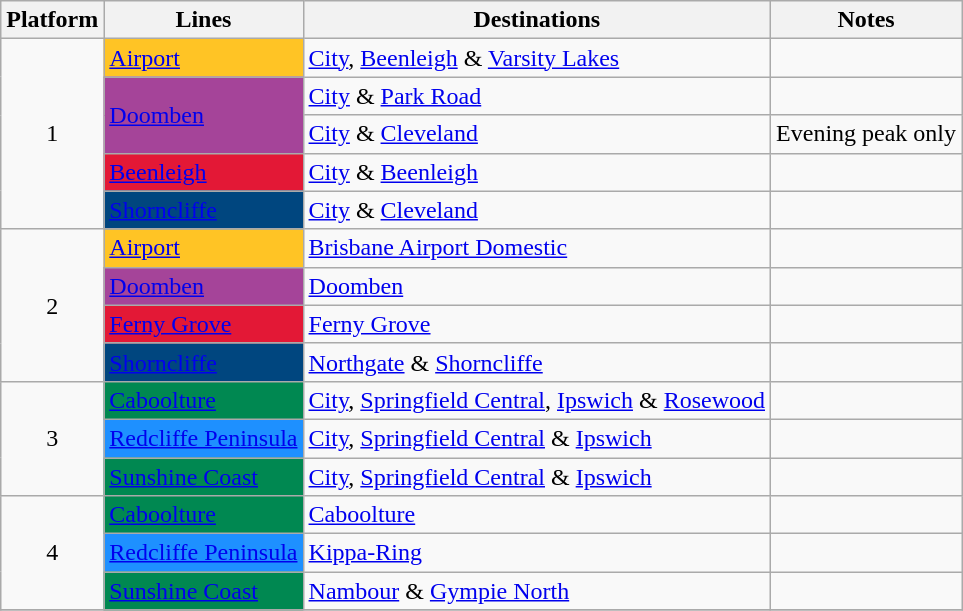<table class="wikitable" style="float: none; margin: 0.5em; ">
<tr>
<th>Platform</th>
<th>Lines</th>
<th>Destinations</th>
<th>Notes</th>
</tr>
<tr>
<td rowspan="5" style="text-align:center;">1</td>
<td style=background:#FFC425><a href='#'><span>Airport</span></a></td>
<td><a href='#'>City</a>, <a href='#'>Beenleigh</a> & <a href='#'>Varsity Lakes</a></td>
<td></td>
</tr>
<tr>
<td rowspan="2" style=background:#A54499><a href='#'><span>Doomben</span></a></td>
<td><a href='#'>City</a> & <a href='#'>Park Road</a></td>
<td></td>
</tr>
<tr>
<td><a href='#'>City</a> & <a href='#'>Cleveland</a></td>
<td>Evening peak only</td>
</tr>
<tr>
<td style=background:#E31836><a href='#'><span>Beenleigh</span></a></td>
<td><a href='#'>City</a> & <a href='#'>Beenleigh</a></td>
<td></td>
</tr>
<tr>
<td style=background:#00467f><a href='#'><span>Shorncliffe</span></a></td>
<td><a href='#'>City</a> & <a href='#'>Cleveland</a></td>
<td></td>
</tr>
<tr>
<td rowspan="4" style="text-align:center;">2</td>
<td style=background:#FFC425><a href='#'><span>Airport</span></a></td>
<td><a href='#'>Brisbane Airport Domestic</a></td>
<td></td>
</tr>
<tr>
<td style=background:#A54499><a href='#'><span>Doomben</span></a></td>
<td><a href='#'>Doomben</a></td>
<td></td>
</tr>
<tr>
<td style=background:#E31836><a href='#'><span>Ferny Grove</span></a></td>
<td><a href='#'>Ferny Grove</a></td>
<td></td>
</tr>
<tr>
<td style=background:#00467f><a href='#'><span>Shorncliffe</span></a></td>
<td><a href='#'>Northgate</a> & <a href='#'>Shorncliffe</a></td>
<td></td>
</tr>
<tr>
<td rowspan="3" style="text-align:center;">3</td>
<td style=background:#008851><a href='#'><span>Caboolture</span></a></td>
<td><a href='#'>City</a>, <a href='#'>Springfield Central</a>, <a href='#'>Ipswich</a> & <a href='#'>Rosewood</a></td>
<td></td>
</tr>
<tr>
<td style=background:#1e90ff><a href='#'><span>Redcliffe Peninsula</span></a></td>
<td><a href='#'>City</a>, <a href='#'>Springfield Central</a> & <a href='#'>Ipswich</a></td>
<td></td>
</tr>
<tr>
<td style=background:#008851><a href='#'><span>Sunshine Coast</span></a></td>
<td><a href='#'>City</a>, <a href='#'>Springfield Central</a> & <a href='#'>Ipswich</a></td>
<td></td>
</tr>
<tr>
<td rowspan="3" style="text-align:center;">4</td>
<td style=background:#008851><a href='#'><span>Caboolture</span></a></td>
<td><a href='#'>Caboolture</a></td>
<td></td>
</tr>
<tr>
<td style=background:#1e90ff><a href='#'><span>Redcliffe Peninsula</span></a></td>
<td><a href='#'>Kippa-Ring</a></td>
<td></td>
</tr>
<tr>
<td style=background:#008851><a href='#'><span>Sunshine Coast</span></a></td>
<td><a href='#'>Nambour</a> & <a href='#'>Gympie North</a></td>
<td></td>
</tr>
<tr>
</tr>
</table>
